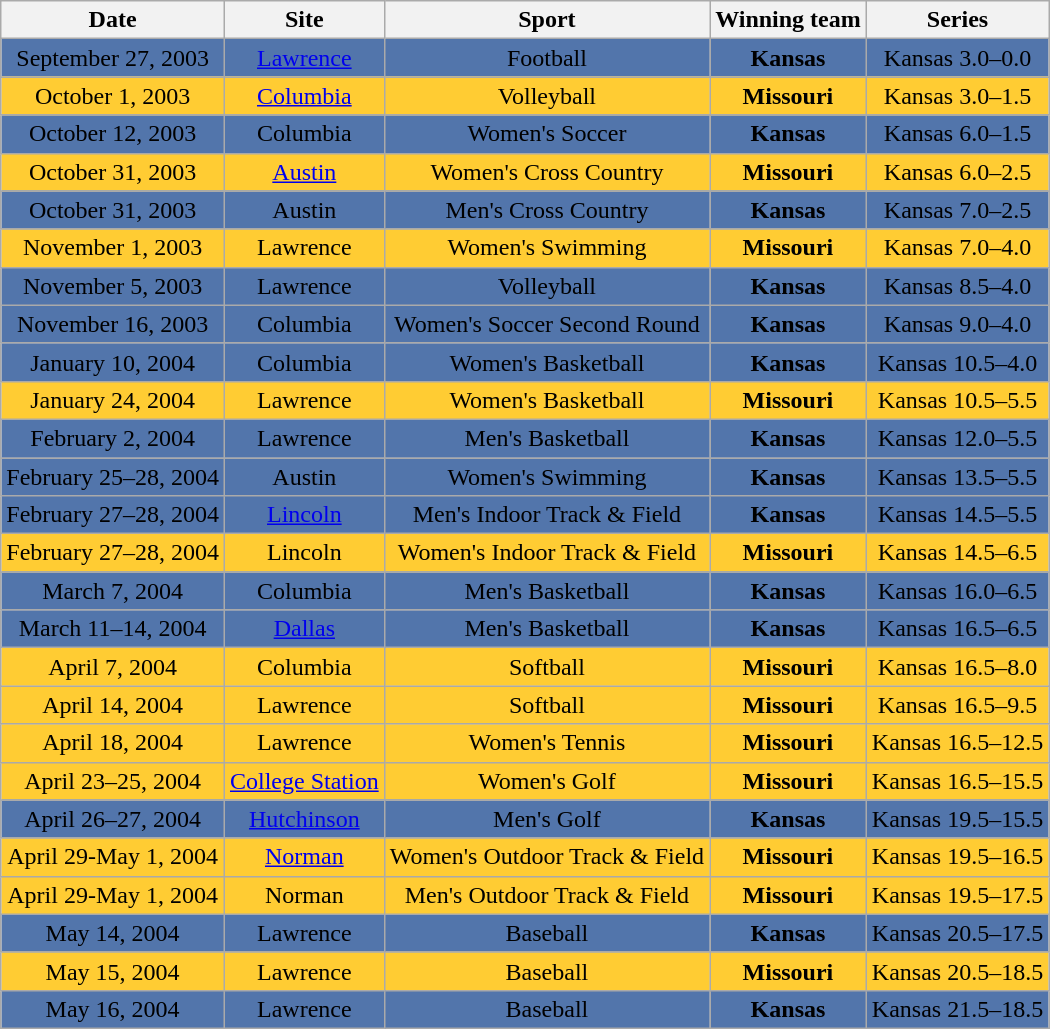<table class="wikitable">
<tr>
<th>Date</th>
<th>Site</th>
<th>Sport</th>
<th>Winning team</th>
<th>Series</th>
</tr>
<tr align=center style="background: #5275ab;">
<td>September 27, 2003</td>
<td><a href='#'>Lawrence</a></td>
<td>Football</td>
<td><strong>Kansas</strong></td>
<td>Kansas 3.0–0.0</td>
</tr>
<tr align=center style="background: #ffcc33;">
<td>October 1, 2003</td>
<td><a href='#'>Columbia</a></td>
<td>Volleyball</td>
<td><strong>Missouri</strong></td>
<td>Kansas 3.0–1.5</td>
</tr>
<tr align=center style="background: #5275ab;">
<td>October 12, 2003</td>
<td>Columbia</td>
<td>Women's Soccer</td>
<td><strong>Kansas</strong></td>
<td>Kansas 6.0–1.5</td>
</tr>
<tr align=center style="background: #ffcc33;">
<td>October 31, 2003</td>
<td><a href='#'>Austin</a></td>
<td>Women's Cross Country</td>
<td><strong>Missouri</strong></td>
<td>Kansas 6.0–2.5</td>
</tr>
<tr align=center style="background: #5275ab;">
<td>October 31, 2003</td>
<td>Austin</td>
<td>Men's Cross Country</td>
<td><strong>Kansas</strong></td>
<td>Kansas 7.0–2.5</td>
</tr>
<tr align=center style="background: #ffcc33;">
<td>November 1, 2003</td>
<td>Lawrence</td>
<td>Women's Swimming</td>
<td><strong>Missouri</strong></td>
<td>Kansas 7.0–4.0</td>
</tr>
<tr align=center style="background: #5275ab;">
<td>November 5, 2003</td>
<td>Lawrence</td>
<td>Volleyball</td>
<td><strong>Kansas</strong></td>
<td>Kansas 8.5–4.0</td>
</tr>
<tr align=center style="background: #5275ab;">
<td>November 16, 2003</td>
<td>Columbia</td>
<td>Women's Soccer Second Round</td>
<td><strong>Kansas</strong></td>
<td>Kansas 9.0–4.0</td>
</tr>
<tr align=center style="background: #5275ab;">
<td>January 10, 2004</td>
<td>Columbia</td>
<td>Women's Basketball</td>
<td><strong>Kansas</strong></td>
<td>Kansas 10.5–4.0</td>
</tr>
<tr align=center style="background: #ffcc33;">
<td>January 24, 2004</td>
<td>Lawrence</td>
<td>Women's Basketball</td>
<td><strong>Missouri</strong></td>
<td>Kansas 10.5–5.5</td>
</tr>
<tr align=center style="background: #5275ab;">
<td>February 2, 2004</td>
<td>Lawrence</td>
<td>Men's Basketball</td>
<td><strong>Kansas</strong></td>
<td>Kansas 12.0–5.5</td>
</tr>
<tr align=center style="background: #5275ab;">
<td>February 25–28, 2004</td>
<td>Austin</td>
<td>Women's Swimming</td>
<td><strong>Kansas</strong></td>
<td>Kansas 13.5–5.5</td>
</tr>
<tr align=center style="background: #5275ab;">
<td>February 27–28, 2004</td>
<td><a href='#'>Lincoln</a></td>
<td>Men's Indoor Track & Field</td>
<td><strong>Kansas</strong></td>
<td>Kansas 14.5–5.5</td>
</tr>
<tr align=center style="background: #ffcc33;">
<td>February 27–28, 2004</td>
<td>Lincoln</td>
<td>Women's Indoor Track & Field</td>
<td><strong>Missouri</strong></td>
<td>Kansas 14.5–6.5</td>
</tr>
<tr align=center style="background: #5275ab;">
<td>March 7, 2004</td>
<td>Columbia</td>
<td>Men's Basketball</td>
<td><strong>Kansas</strong></td>
<td>Kansas 16.0–6.5</td>
</tr>
<tr align=center style="background: #5275ab;">
<td>March 11–14, 2004</td>
<td><a href='#'>Dallas</a></td>
<td>Men's Basketball</td>
<td><strong>Kansas</strong></td>
<td>Kansas 16.5–6.5</td>
</tr>
<tr align=center style="background: #ffcc33;">
<td>April 7, 2004</td>
<td>Columbia</td>
<td>Softball</td>
<td><strong>Missouri</strong></td>
<td>Kansas 16.5–8.0</td>
</tr>
<tr align=center style="background: #ffcc33;">
<td>April 14, 2004</td>
<td>Lawrence</td>
<td>Softball</td>
<td><strong>Missouri</strong></td>
<td>Kansas 16.5–9.5</td>
</tr>
<tr align=center style="background: #ffcc33;">
<td>April 18, 2004</td>
<td>Lawrence</td>
<td>Women's Tennis</td>
<td><strong>Missouri</strong></td>
<td>Kansas 16.5–12.5</td>
</tr>
<tr align=center style="background: #ffcc33;">
<td>April 23–25, 2004</td>
<td><a href='#'>College Station</a></td>
<td>Women's Golf</td>
<td><strong>Missouri</strong></td>
<td>Kansas 16.5–15.5</td>
</tr>
<tr align=center style="background: #5275ab;">
<td>April 26–27, 2004</td>
<td><a href='#'>Hutchinson</a></td>
<td>Men's Golf</td>
<td><strong>Kansas</strong></td>
<td>Kansas 19.5–15.5</td>
</tr>
<tr align=center style="background: #ffcc33;">
<td>April 29-May 1, 2004</td>
<td><a href='#'>Norman</a></td>
<td>Women's Outdoor Track & Field</td>
<td><strong>Missouri</strong></td>
<td>Kansas 19.5–16.5</td>
</tr>
<tr align=center style="background: #ffcc33;">
<td>April 29-May 1, 2004</td>
<td>Norman</td>
<td>Men's Outdoor Track & Field</td>
<td><strong>Missouri</strong></td>
<td>Kansas 19.5–17.5</td>
</tr>
<tr align=center style="background: #5275ab;">
<td>May 14, 2004</td>
<td>Lawrence</td>
<td>Baseball</td>
<td><strong>Kansas</strong></td>
<td>Kansas 20.5–17.5</td>
</tr>
<tr align=center style="background: #ffcc33;">
<td>May 15, 2004</td>
<td>Lawrence</td>
<td>Baseball</td>
<td><strong>Missouri</strong></td>
<td>Kansas 20.5–18.5</td>
</tr>
<tr align=center style="background: #5275ab;">
<td>May 16, 2004</td>
<td>Lawrence</td>
<td>Baseball</td>
<td><strong>Kansas</strong></td>
<td>Kansas 21.5–18.5</td>
</tr>
</table>
